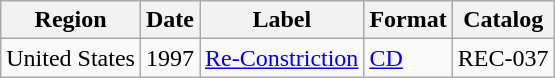<table class="wikitable">
<tr>
<th>Region</th>
<th>Date</th>
<th>Label</th>
<th>Format</th>
<th>Catalog</th>
</tr>
<tr>
<td>United States</td>
<td>1997</td>
<td><a href='#'>Re-Constriction</a></td>
<td><a href='#'>CD</a></td>
<td>REC-037</td>
</tr>
</table>
